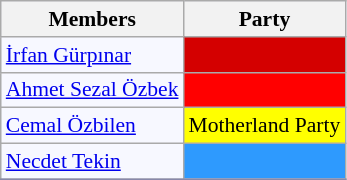<table class=wikitable style="border:1px solid #8888aa; background-color:#f7f8ff; padding:0px; font-size:90%;">
<tr>
<th>Members</th>
<th>Party</th>
</tr>
<tr>
<td><a href='#'>İrfan Gürpınar</a></td>
<td style="background: #d40000"></td>
</tr>
<tr>
<td><a href='#'>Ahmet Sezal Özbek</a></td>
<td style="background: #ff0000"></td>
</tr>
<tr>
<td><a href='#'>Cemal Özbilen</a></td>
<td style="background: #ffff00">Motherland Party</td>
</tr>
<tr>
<td><a href='#'>Necdet Tekin</a></td>
<td style="background: #2E9AFE"></td>
</tr>
<tr>
</tr>
</table>
